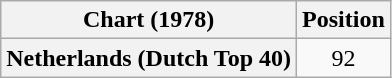<table class="wikitable plainrowheaders" style="text-align:center">
<tr>
<th scope="col">Chart (1978)</th>
<th scope="col">Position</th>
</tr>
<tr>
<th scope="row">Netherlands (Dutch Top 40)</th>
<td>92</td>
</tr>
</table>
